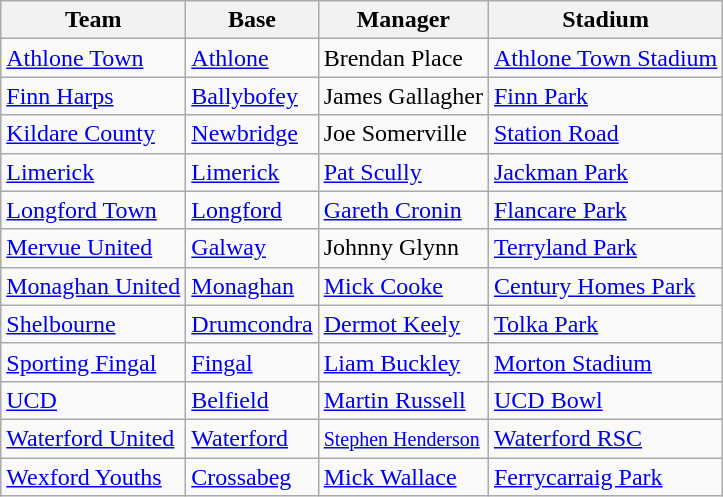<table class="wikitable sortable">
<tr>
<th>Team</th>
<th>Base</th>
<th>Manager</th>
<th>Stadium</th>
</tr>
<tr>
<td><a href='#'>Athlone Town</a></td>
<td><a href='#'>Athlone</a></td>
<td> Brendan Place</td>
<td><a href='#'>Athlone Town Stadium</a></td>
</tr>
<tr>
<td><a href='#'>Finn Harps</a></td>
<td><a href='#'>Ballybofey</a></td>
<td> James Gallagher</td>
<td><a href='#'>Finn Park</a></td>
</tr>
<tr>
<td><a href='#'>Kildare County</a></td>
<td><a href='#'>Newbridge</a></td>
<td> Joe Somerville</td>
<td><a href='#'>Station Road</a></td>
</tr>
<tr>
<td><a href='#'>Limerick</a></td>
<td><a href='#'>Limerick</a></td>
<td> <a href='#'>Pat Scully</a></td>
<td><a href='#'>Jackman Park</a></td>
</tr>
<tr>
<td><a href='#'>Longford Town</a></td>
<td><a href='#'>Longford</a></td>
<td> <a href='#'>Gareth Cronin</a></td>
<td><a href='#'>Flancare Park</a></td>
</tr>
<tr>
<td><a href='#'>Mervue United</a></td>
<td><a href='#'>Galway</a></td>
<td> Johnny Glynn</td>
<td><a href='#'>Terryland Park</a></td>
</tr>
<tr>
<td><a href='#'>Monaghan United</a></td>
<td><a href='#'>Monaghan</a></td>
<td> <a href='#'>Mick Cooke</a></td>
<td><a href='#'>Century Homes Park</a></td>
</tr>
<tr>
<td><a href='#'>Shelbourne</a></td>
<td><a href='#'>Drumcondra</a></td>
<td> <a href='#'>Dermot Keely</a></td>
<td><a href='#'>Tolka Park</a></td>
</tr>
<tr>
<td><a href='#'>Sporting Fingal</a></td>
<td><a href='#'>Fingal</a></td>
<td> <a href='#'>Liam Buckley</a></td>
<td><a href='#'>Morton Stadium</a></td>
</tr>
<tr>
<td><a href='#'>UCD</a></td>
<td><a href='#'>Belfield</a></td>
<td> <a href='#'>Martin Russell</a></td>
<td><a href='#'>UCD Bowl</a></td>
</tr>
<tr>
<td><a href='#'>Waterford United</a></td>
<td><a href='#'>Waterford</a></td>
<td> <small><a href='#'>Stephen Henderson</a></small></td>
<td><a href='#'>Waterford RSC</a></td>
</tr>
<tr>
<td><a href='#'>Wexford Youths</a></td>
<td><a href='#'>Crossabeg</a></td>
<td> <a href='#'>Mick Wallace</a></td>
<td><a href='#'>Ferrycarraig Park</a></td>
</tr>
</table>
